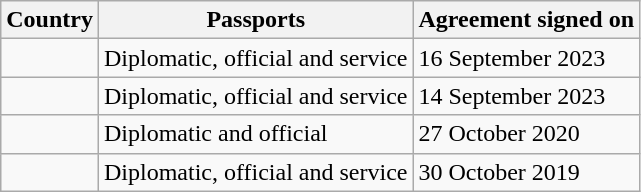<table class="wikitable">
<tr>
<th>Country</th>
<th>Passports</th>
<th>Agreement signed on</th>
</tr>
<tr>
<td></td>
<td>Diplomatic, official and service</td>
<td>16 September 2023</td>
</tr>
<tr>
<td></td>
<td>Diplomatic, official and service</td>
<td>14 September 2023</td>
</tr>
<tr>
<td></td>
<td>Diplomatic and official</td>
<td>27 October 2020</td>
</tr>
<tr>
<td></td>
<td>Diplomatic, official and service</td>
<td>30 October 2019</td>
</tr>
</table>
